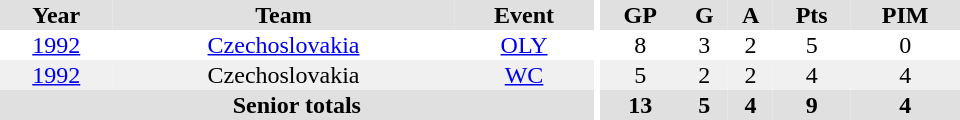<table border="0" cellpadding="1" cellspacing="0" ID="Table3" style="text-align:center; width:40em">
<tr bgcolor="#e0e0e0">
<th>Year</th>
<th>Team</th>
<th>Event</th>
<th rowspan="102" bgcolor="#ffffff"></th>
<th>GP</th>
<th>G</th>
<th>A</th>
<th>Pts</th>
<th>PIM</th>
</tr>
<tr>
<td><a href='#'>1992</a></td>
<td><a href='#'>Czechoslovakia</a></td>
<td><a href='#'>OLY</a></td>
<td>8</td>
<td>3</td>
<td>2</td>
<td>5</td>
<td>0</td>
</tr>
<tr bgcolor="#f0f0f0">
<td><a href='#'>1992</a></td>
<td>Czechoslovakia</td>
<td><a href='#'>WC</a></td>
<td>5</td>
<td>2</td>
<td>2</td>
<td>4</td>
<td>4</td>
</tr>
<tr bgcolor="#e0e0e0">
<th colspan=3>Senior totals</th>
<th>13</th>
<th>5</th>
<th>4</th>
<th>9</th>
<th>4</th>
</tr>
</table>
